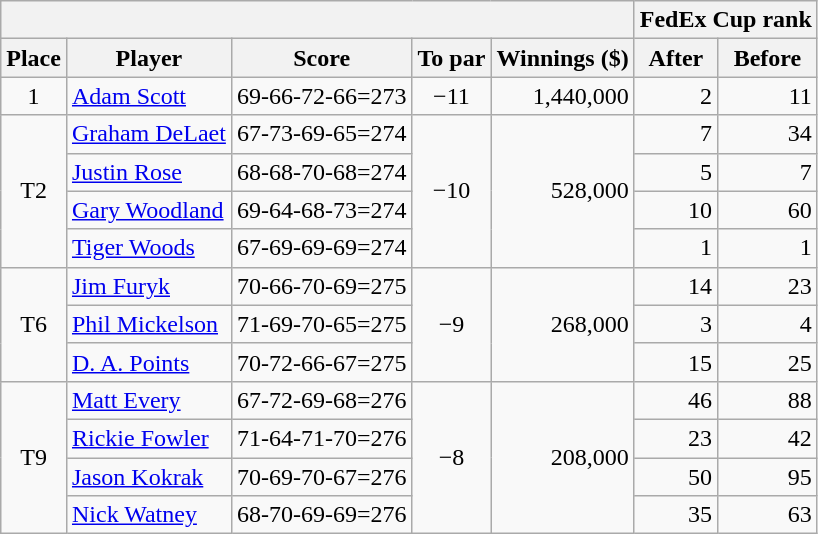<table class=wikitable>
<tr>
<th colspan=5></th>
<th colspan=2>FedEx Cup rank</th>
</tr>
<tr>
<th>Place</th>
<th>Player</th>
<th>Score</th>
<th>To par</th>
<th>Winnings ($)</th>
<th>After</th>
<th>Before</th>
</tr>
<tr>
<td align=center>1</td>
<td> <a href='#'>Adam Scott</a></td>
<td>69-66-72-66=273</td>
<td align=center>−11</td>
<td align=right>1,440,000</td>
<td align=right>2</td>
<td align=right>11</td>
</tr>
<tr>
<td align=center rowspan=4>T2</td>
<td> <a href='#'>Graham DeLaet</a></td>
<td>67-73-69-65=274</td>
<td align=center rowspan=4>−10</td>
<td align=right rowspan=4>528,000</td>
<td align=right>7</td>
<td align=right>34</td>
</tr>
<tr>
<td> <a href='#'>Justin Rose</a></td>
<td>68-68-70-68=274</td>
<td align=right>5</td>
<td align=right>7</td>
</tr>
<tr>
<td> <a href='#'>Gary Woodland</a></td>
<td>69-64-68-73=274</td>
<td align=right>10</td>
<td align=right>60</td>
</tr>
<tr>
<td> <a href='#'>Tiger Woods</a></td>
<td>67-69-69-69=274</td>
<td align=right>1</td>
<td align=right>1</td>
</tr>
<tr>
<td align=center rowspan=3>T6</td>
<td> <a href='#'>Jim Furyk</a></td>
<td>70-66-70-69=275</td>
<td align=center rowspan=3>−9</td>
<td align=right rowspan=3>268,000</td>
<td align=right>14</td>
<td align=right>23</td>
</tr>
<tr>
<td> <a href='#'>Phil Mickelson</a></td>
<td>71-69-70-65=275</td>
<td align=right>3</td>
<td align=right>4</td>
</tr>
<tr>
<td> <a href='#'>D. A. Points</a></td>
<td>70-72-66-67=275</td>
<td align=right>15</td>
<td align=right>25</td>
</tr>
<tr>
<td align=center rowspan=4>T9</td>
<td> <a href='#'>Matt Every</a></td>
<td>67-72-69-68=276</td>
<td align=center rowspan=4>−8</td>
<td align=right rowspan=4>208,000</td>
<td align=right>46</td>
<td align=right>88</td>
</tr>
<tr>
<td> <a href='#'>Rickie Fowler</a></td>
<td>71-64-71-70=276</td>
<td align=right>23</td>
<td align=right>42</td>
</tr>
<tr>
<td> <a href='#'>Jason Kokrak</a></td>
<td>70-69-70-67=276</td>
<td align=right>50</td>
<td align=right>95</td>
</tr>
<tr>
<td> <a href='#'>Nick Watney</a></td>
<td>68-70-69-69=276</td>
<td align=right>35</td>
<td align=right>63</td>
</tr>
</table>
